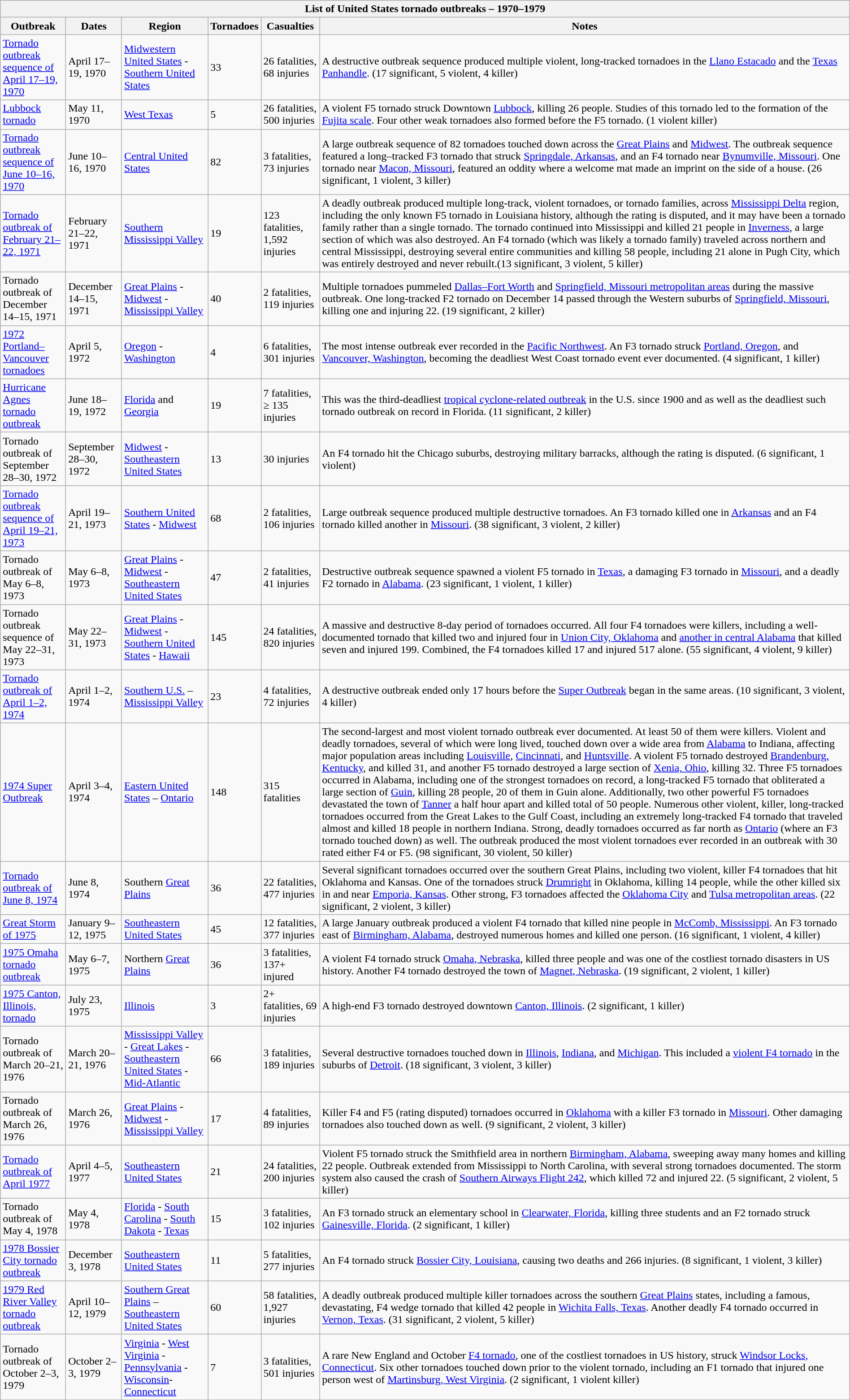<table class="wikitable collapsible sortable" style="width:100%;">
<tr>
<th colspan="8">List of United States tornado outbreaks – 1970–1979</th>
</tr>
<tr>
<th scope="col">Outbreak</th>
<th scope="col">Dates</th>
<th scope="col" class="unsortable">Region</th>
<th scope="col">Tornadoes</th>
<th scope="col">Casualties</th>
<th scope="col" class="unsortable">Notes</th>
</tr>
<tr>
<td><a href='#'>Tornado outbreak sequence of April 17–19, 1970</a></td>
<td>April 17–19, 1970</td>
<td><a href='#'>Midwestern United States</a> - <a href='#'>Southern United States</a></td>
<td>33</td>
<td>26 fatalities, 68 injuries</td>
<td>A destructive outbreak sequence produced multiple violent, long-tracked tornadoes in the <a href='#'>Llano Estacado</a> and the <a href='#'>Texas Panhandle</a>. (17 significant, 5 violent, 4 killer)</td>
</tr>
<tr>
<td><a href='#'>Lubbock tornado</a></td>
<td>May 11, 1970</td>
<td><a href='#'>West Texas</a></td>
<td>5</td>
<td>26 fatalities, 500 injuries</td>
<td>A violent F5 tornado struck Downtown <a href='#'>Lubbock</a>, killing 26 people. Studies of this tornado led to the formation of the <a href='#'>Fujita scale</a>. Four other weak tornadoes also formed before the F5 tornado. (1 violent killer)</td>
</tr>
<tr>
<td><a href='#'>Tornado outbreak sequence of June 10–16, 1970</a></td>
<td>June 10–16, 1970</td>
<td><a href='#'>Central United States</a></td>
<td>82</td>
<td>3 fatalities, 73 injuries</td>
<td>A large outbreak sequence of 82 tornadoes touched down across the <a href='#'>Great Plains</a> and <a href='#'>Midwest</a>. The outbreak sequence featured a long–tracked F3 tornado that struck <a href='#'>Springdale, Arkansas</a>, and an F4 tornado near <a href='#'>Bynumville, Missouri</a>. One tornado near <a href='#'>Macon, Missouri</a>, featured an oddity where a welcome mat made an imprint on the side of a house. (26 significant, 1 violent, 3 killer)</td>
</tr>
<tr>
<td><a href='#'>Tornado outbreak of February 21–22, 1971</a></td>
<td>February 21–22, 1971</td>
<td><a href='#'>Southern Mississippi Valley</a></td>
<td>19</td>
<td>123 fatalities, 1,592 injuries</td>
<td>A deadly outbreak produced multiple long-track, violent tornadoes, or tornado families, across <a href='#'>Mississippi Delta</a> region, including the only known F5 tornado in Louisiana history, although the rating is disputed, and it may have been a tornado family rather than a single tornado. The tornado continued into Mississippi and killed 21 people in <a href='#'>Inverness</a>, a large section of which was also destroyed. An F4 tornado (which was likely a tornado family) traveled  across northern and central Mississippi, destroying several entire communities and killing 58 people, including 21 alone in Pugh City, which was entirely destroyed and never rebuilt.(13 significant, 3 violent, 5 killer)</td>
</tr>
<tr>
<td>Tornado outbreak of December 14–15, 1971</td>
<td>December 14–15, 1971</td>
<td><a href='#'>Great Plains</a> - <a href='#'>Midwest</a> - <a href='#'>Mississippi Valley</a></td>
<td>40</td>
<td>2 fatalities, 119 injuries</td>
<td>Multiple tornadoes pummeled <a href='#'>Dallas–Fort Worth</a> and <a href='#'>Springfield, Missouri metropolitan areas</a> during the massive outbreak. One long-tracked F2 tornado on December 14 passed through the Western suburbs of <a href='#'>Springfield, Missouri</a>, killing one and injuring 22. (19 significant, 2 killer)</td>
</tr>
<tr>
<td><a href='#'>1972 Portland–Vancouver tornadoes</a></td>
<td>April 5, 1972</td>
<td><a href='#'>Oregon</a> - <a href='#'>Washington</a></td>
<td>4</td>
<td>6 fatalities, 301 injuries</td>
<td>The most intense outbreak ever recorded in the <a href='#'>Pacific Northwest</a>. An F3 tornado struck <a href='#'>Portland, Oregon</a>, and <a href='#'>Vancouver, Washington</a>, becoming the deadliest West Coast tornado event ever documented. (4 significant, 1 killer)</td>
</tr>
<tr>
<td><a href='#'>Hurricane Agnes tornado outbreak</a></td>
<td>June 18–19, 1972</td>
<td><a href='#'>Florida</a> and <a href='#'>Georgia</a></td>
<td>19</td>
<td>7 fatalities, ≥ 135 injuries</td>
<td>This was the third-deadliest <a href='#'>tropical cyclone-related outbreak</a> in the U.S. since 1900 and as well as the deadliest such tornado outbreak on record in Florida. (11 significant, 2 killer)</td>
</tr>
<tr>
<td>Tornado outbreak of September 28–30, 1972</td>
<td>September 28–30, 1972</td>
<td><a href='#'>Midwest</a> - <a href='#'>Southeastern United States</a></td>
<td>13</td>
<td>30 injuries</td>
<td>An F4 tornado hit the Chicago suburbs, destroying military barracks, although the rating is disputed. (6 significant, 1 violent)</td>
</tr>
<tr>
<td><a href='#'>Tornado outbreak sequence of April 19–21, 1973</a></td>
<td>April 19–21, 1973</td>
<td><a href='#'>Southern United States</a> - <a href='#'>Midwest</a></td>
<td>68</td>
<td>2 fatalities, 106 injuries</td>
<td>Large outbreak sequence produced multiple destructive tornadoes. An F3 tornado killed one in <a href='#'>Arkansas</a> and an F4 tornado killed another in <a href='#'>Missouri</a>. (38 significant, 3 violent, 2 killer)</td>
</tr>
<tr>
<td>Tornado outbreak of May 6–8, 1973</td>
<td>May 6–8, 1973</td>
<td><a href='#'>Great Plains</a> - <a href='#'>Midwest</a> - <a href='#'>Southeastern United States</a></td>
<td>47</td>
<td>2 fatalities, 41 injuries</td>
<td>Destructive outbreak sequence spawned a violent F5 tornado in <a href='#'>Texas</a>, a damaging F3 tornado in <a href='#'>Missouri</a>, and a deadly F2 tornado in <a href='#'>Alabama</a>. (23 significant, 1 violent, 1 killer)</td>
</tr>
<tr>
<td>Tornado outbreak sequence of May 22–31, 1973</td>
<td>May 22–31, 1973</td>
<td><a href='#'>Great Plains</a> - <a href='#'>Midwest</a> - <a href='#'>Southern United States</a> - <a href='#'>Hawaii</a></td>
<td>145</td>
<td>24 fatalities, 820 injuries</td>
<td>A massive and destructive 8-day period of tornadoes occurred. All four F4 tornadoes were killers, including a well-documented tornado that killed two and injured four in <a href='#'>Union City, Oklahoma</a> and <a href='#'>another in central Alabama</a> that killed seven and injured 199. Combined, the F4 tornadoes killed 17 and injured 517 alone. (55 significant, 4 violent, 9 killer)</td>
</tr>
<tr>
<td><a href='#'>Tornado outbreak of April 1–2, 1974</a></td>
<td>April 1–2, 1974</td>
<td><a href='#'>Southern U.S.</a> – <a href='#'>Mississippi Valley</a></td>
<td>23</td>
<td>4 fatalities, 72 injuries</td>
<td>A destructive outbreak ended only 17 hours before the <a href='#'>Super Outbreak</a> began in the same areas. (10 significant, 3 violent, 4 killer)</td>
</tr>
<tr>
<td><a href='#'>1974 Super Outbreak</a></td>
<td>April 3–4, 1974</td>
<td><a href='#'>Eastern United States</a> – <a href='#'>Ontario</a></td>
<td>148</td>
<td>315 fatalities</td>
<td>The second-largest and most violent tornado outbreak ever documented. At least 50 of them were killers. Violent and deadly tornadoes, several of which were long lived, touched down over a wide area from <a href='#'>Alabama</a> to Indiana, affecting major population areas including <a href='#'>Louisville</a>, <a href='#'>Cincinnati</a>, and <a href='#'>Huntsville</a>. A violent F5 tornado destroyed <a href='#'>Brandenburg, Kentucky</a>, and killed 31, and another F5 tornado destroyed a large section of <a href='#'>Xenia, Ohio</a>, killing 32. Three F5 tornadoes occurred in Alabama, including one of the strongest tornadoes on record, a long-tracked F5 tornado that obliterated a large section of <a href='#'>Guin</a>, killing 28 people, 20 of them in Guin alone. Additionally, two other powerful F5 tornadoes devastated the town of <a href='#'>Tanner</a> a half hour apart and killed total of 50 people. Numerous other violent, killer, long-tracked tornadoes occurred from the Great Lakes to the Gulf Coast, including an extremely long-tracked F4 tornado that traveled almost  and killed 18 people in northern Indiana. Strong, deadly tornadoes occurred as far north as <a href='#'>Ontario</a> (where an F3 tornado touched down) as well. The outbreak produced the most violent tornadoes ever recorded in an outbreak with 30 rated either F4 or F5. (98 significant, 30 violent, 50 killer)</td>
</tr>
<tr>
<td><a href='#'>Tornado outbreak of June 8, 1974</a></td>
<td>June 8, 1974</td>
<td>Southern <a href='#'>Great Plains</a></td>
<td>36</td>
<td>22 fatalities, 477 injuries</td>
<td>Several significant tornadoes occurred over the southern Great Plains, including two violent, killer F4 tornadoes that hit Oklahoma and Kansas. One of the tornadoes struck <a href='#'>Drumright</a> in Oklahoma, killing 14 people, while the other killed six in and near <a href='#'>Emporia, Kansas</a>. Other strong, F3 tornadoes affected the <a href='#'>Oklahoma City</a> and <a href='#'>Tulsa metropolitan areas</a>. (22 significant, 2 violent, 3 killer)</td>
</tr>
<tr>
<td><a href='#'>Great Storm of 1975</a></td>
<td>January 9–12, 1975</td>
<td><a href='#'>Southeastern United States</a></td>
<td>45</td>
<td>12 fatalities, 377 injuries</td>
<td>A large January outbreak produced a violent F4 tornado that killed nine people in <a href='#'>McComb, Mississippi</a>. An F3 tornado east of <a href='#'>Birmingham, Alabama</a>, destroyed numerous homes and killed one person. (16 significant, 1 violent, 4 killer)</td>
</tr>
<tr>
<td><a href='#'>1975 Omaha tornado outbreak</a></td>
<td>May 6–7, 1975</td>
<td>Northern <a href='#'>Great Plains</a></td>
<td>36</td>
<td>3 fatalities, 137+ injured</td>
<td>A violent F4 tornado struck <a href='#'>Omaha, Nebraska</a>, killed three people and was one of the costliest tornado disasters in US history. Another F4 tornado destroyed the town of <a href='#'>Magnet, Nebraska</a>. (19 significant, 2 violent, 1 killer)</td>
</tr>
<tr>
<td><a href='#'>1975 Canton, Illinois, tornado</a></td>
<td>July 23, 1975</td>
<td><a href='#'>Illinois</a></td>
<td>3</td>
<td>2+ fatalities, 69 injuries</td>
<td>A high-end F3 tornado destroyed downtown <a href='#'>Canton, Illinois</a>. (2 significant, 1 killer)</td>
</tr>
<tr>
<td>Tornado outbreak of March 20–21, 1976</td>
<td>March 20–21, 1976</td>
<td><a href='#'>Mississippi Valley</a> - <a href='#'>Great Lakes</a> - <a href='#'>Southeastern United States</a> - <a href='#'>Mid-Atlantic</a></td>
<td>66</td>
<td>3 fatalities, 189 injuries</td>
<td>Several destructive tornadoes touched down in <a href='#'>Illinois</a>, <a href='#'>Indiana</a>, and <a href='#'>Michigan</a>. This included a <a href='#'>violent F4 tornado</a> in the suburbs of <a href='#'>Detroit</a>. (18 significant, 3 violent, 3 killer)</td>
</tr>
<tr>
<td>Tornado outbreak of March 26, 1976</td>
<td>March 26, 1976</td>
<td><a href='#'>Great Plains</a> - <a href='#'>Midwest</a> - <a href='#'>Mississippi Valley</a></td>
<td>17</td>
<td>4 fatalities, 89 injuries</td>
<td>Killer F4 and F5 (rating disputed) tornadoes occurred in <a href='#'>Oklahoma</a> with a killer F3 tornado in <a href='#'>Missouri</a>. Other damaging tornadoes also touched down as well. (9 significant, 2 violent, 3 killer)</td>
</tr>
<tr>
<td><a href='#'>Tornado outbreak of April 1977</a></td>
<td>April 4–5, 1977</td>
<td><a href='#'>Southeastern United States</a></td>
<td>21</td>
<td>24 fatalities, 200 injuries</td>
<td>Violent F5 tornado struck the Smithfield area in northern <a href='#'>Birmingham, Alabama</a>, sweeping away many homes and killing 22 people. Outbreak extended from Mississippi to North Carolina, with several strong tornadoes documented. The storm system also caused the crash of <a href='#'>Southern Airways Flight 242</a>, which killed 72 and injured 22. (5 significant, 2 violent, 5 killer)</td>
</tr>
<tr>
<td>Tornado outbreak of May 4, 1978</td>
<td>May 4, 1978</td>
<td><a href='#'>Florida</a> - <a href='#'>South Carolina</a> - <a href='#'>South Dakota</a> - <a href='#'>Texas</a></td>
<td>15</td>
<td>3 fatalities, 102 injuries</td>
<td>An F3 tornado struck an elementary school in <a href='#'>Clearwater, Florida</a>, killing three students and an F2 tornado struck <a href='#'>Gainesville, Florida</a>. (2 significant, 1 killer)</td>
</tr>
<tr>
<td><a href='#'>1978 Bossier City tornado outbreak</a></td>
<td>December 3, 1978</td>
<td><a href='#'>Southeastern United States</a></td>
<td>11</td>
<td>5 fatalities, 277 injuries</td>
<td>An F4 tornado struck <a href='#'>Bossier City, Louisiana</a>, causing two deaths and 266 injuries. (8 significant, 1 violent, 3 killer)</td>
</tr>
<tr>
<td><a href='#'>1979 Red River Valley tornado outbreak</a></td>
<td>April 10–12, 1979</td>
<td><a href='#'>Southern Great Plains</a> – <a href='#'>Southeastern United States</a></td>
<td>60</td>
<td>58 fatalities, 1,927 injuries</td>
<td>A deadly outbreak produced multiple killer tornadoes across the southern <a href='#'>Great Plains</a> states, including a famous, devastating, F4 wedge tornado that killed 42 people in <a href='#'>Wichita Falls, Texas</a>. Another deadly F4 tornado occurred in <a href='#'>Vernon, Texas</a>. (31 significant, 2 violent, 5 killer)</td>
</tr>
<tr>
<td>Tornado outbreak of October 2–3, 1979</td>
<td>October 2–3, 1979</td>
<td><a href='#'>Virginia</a> - <a href='#'>West Virginia</a> - <a href='#'>Pennsylvania</a> -<a href='#'>Wisconsin</a>- <a href='#'>Connecticut</a></td>
<td>7</td>
<td>3 fatalities, 501 injuries</td>
<td>A rare New England and October <a href='#'>F4 tornado</a>, one of the costliest tornadoes in US history, struck <a href='#'>Windsor Locks, Connecticut</a>. Six other tornadoes touched down prior to the violent tornado, including an F1 tornado that injured one person west of <a href='#'>Martinsburg, West Virginia</a>. (2 significant, 1 violent killer)</td>
</tr>
</table>
